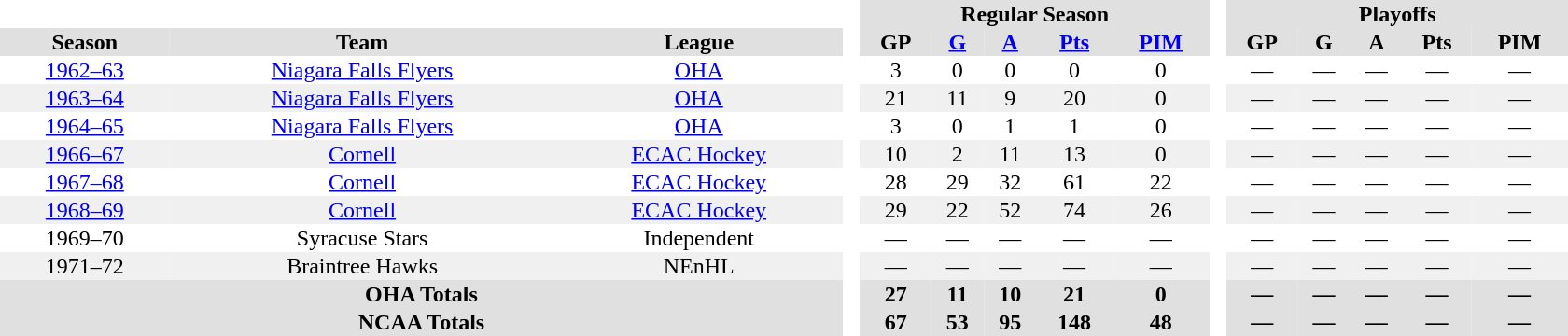<table border="0" cellpadding="1" cellspacing="0" style="text-align:center; width:70em">
<tr bgcolor="#e0e0e0">
<th colspan="3"  bgcolor="#ffffff"> </th>
<th rowspan="99" bgcolor="#ffffff"> </th>
<th colspan="5">Regular Season</th>
<th rowspan="99" bgcolor="#ffffff"> </th>
<th colspan="5">Playoffs</th>
</tr>
<tr bgcolor="#e0e0e0">
<th>Season</th>
<th>Team</th>
<th>League</th>
<th>GP</th>
<th><a href='#'>G</a></th>
<th><a href='#'>A</a></th>
<th><a href='#'>Pts</a></th>
<th><a href='#'>PIM</a></th>
<th>GP</th>
<th>G</th>
<th>A</th>
<th>Pts</th>
<th>PIM</th>
</tr>
<tr>
<td><a href='#'>1962–63</a></td>
<td><a href='#'>Niagara Falls Flyers</a></td>
<td><a href='#'>OHA</a></td>
<td>3</td>
<td>0</td>
<td>0</td>
<td>0</td>
<td>0</td>
<td>—</td>
<td>—</td>
<td>—</td>
<td>—</td>
<td>—</td>
</tr>
<tr bgcolor=f0f0f0>
<td><a href='#'>1963–64</a></td>
<td><a href='#'>Niagara Falls Flyers</a></td>
<td><a href='#'>OHA</a></td>
<td>21</td>
<td>11</td>
<td>9</td>
<td>20</td>
<td>0</td>
<td>—</td>
<td>—</td>
<td>—</td>
<td>—</td>
<td>—</td>
</tr>
<tr>
<td><a href='#'>1964–65</a></td>
<td><a href='#'>Niagara Falls Flyers</a></td>
<td><a href='#'>OHA</a></td>
<td>3</td>
<td>0</td>
<td>1</td>
<td>1</td>
<td>0</td>
<td>—</td>
<td>—</td>
<td>—</td>
<td>—</td>
<td>—</td>
</tr>
<tr bgcolor=f0f0f0>
<td><a href='#'>1966–67</a></td>
<td><a href='#'>Cornell</a></td>
<td><a href='#'>ECAC Hockey</a></td>
<td>10</td>
<td>2</td>
<td>11</td>
<td>13</td>
<td>0</td>
<td>—</td>
<td>—</td>
<td>—</td>
<td>—</td>
<td>—</td>
</tr>
<tr>
<td><a href='#'>1967–68</a></td>
<td><a href='#'>Cornell</a></td>
<td><a href='#'>ECAC Hockey</a></td>
<td>28</td>
<td>29</td>
<td>32</td>
<td>61</td>
<td>22</td>
<td>—</td>
<td>—</td>
<td>—</td>
<td>—</td>
<td>—</td>
</tr>
<tr bgcolor=f0f0f0>
<td><a href='#'>1968–69</a></td>
<td><a href='#'>Cornell</a></td>
<td><a href='#'>ECAC Hockey</a></td>
<td>29</td>
<td>22</td>
<td>52</td>
<td>74</td>
<td>26</td>
<td>—</td>
<td>—</td>
<td>—</td>
<td>—</td>
<td>—</td>
</tr>
<tr>
<td>1969–70</td>
<td>Syracuse Stars</td>
<td>Independent</td>
<td>—</td>
<td>—</td>
<td>—</td>
<td>—</td>
<td>—</td>
<td>—</td>
<td>—</td>
<td>—</td>
<td>—</td>
<td>—</td>
</tr>
<tr bgcolor=f0f0f0>
<td>1971–72</td>
<td>Braintree Hawks</td>
<td>NEnHL</td>
<td>—</td>
<td>—</td>
<td>—</td>
<td>—</td>
<td>—</td>
<td>—</td>
<td>—</td>
<td>—</td>
<td>—</td>
<td>—</td>
</tr>
<tr bgcolor="#e0e0e0">
<th colspan="3">OHA Totals</th>
<th>27</th>
<th>11</th>
<th>10</th>
<th>21</th>
<th>0</th>
<th>—</th>
<th>—</th>
<th>—</th>
<th>—</th>
<th>—</th>
</tr>
<tr bgcolor="#e0e0e0">
<th colspan="3">NCAA Totals</th>
<th>67</th>
<th>53</th>
<th>95</th>
<th>148</th>
<th>48</th>
<th>—</th>
<th>—</th>
<th>—</th>
<th>—</th>
<th>—</th>
</tr>
</table>
